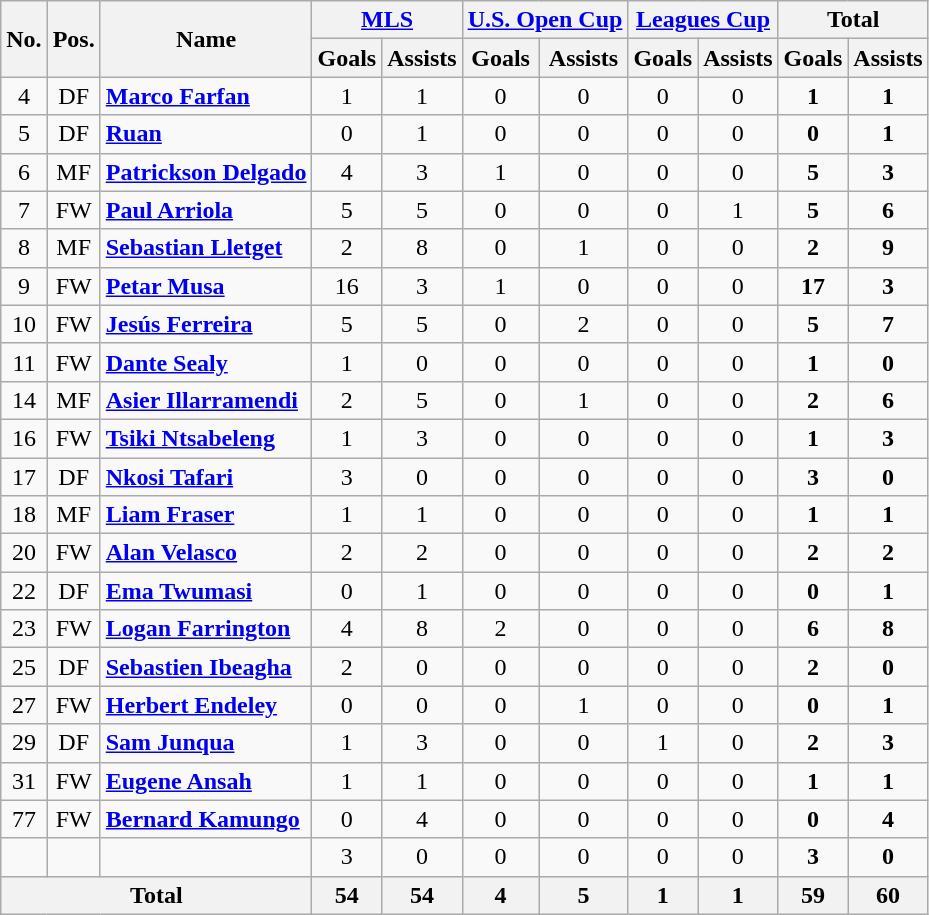<table class="wikitable sortable" style="text-align: center;">
<tr>
<th rowspan="2">No.</th>
<th rowspan="2">Pos.</th>
<th rowspan="2">Name</th>
<th colspan="2"><a href='#'>MLS</a></th>
<th colspan="2"><a href='#'>U.S. Open Cup</a></th>
<th colspan="2"><a href='#'>Leagues Cup</a></th>
<th colspan="2"><strong>Total</strong></th>
</tr>
<tr>
<th>Goals</th>
<th>Assists</th>
<th>Goals</th>
<th>Assists</th>
<th>Goals</th>
<th>Assists</th>
<th>Goals</th>
<th>Assists</th>
</tr>
<tr>
<td>4</td>
<td>DF</td>
<td align=left> <strong><a href='#'>Marco Farfan</a></strong></td>
<td>1</td>
<td>1</td>
<td>0</td>
<td>0</td>
<td>0</td>
<td>0</td>
<td><strong>1</strong></td>
<td><strong>1</strong></td>
</tr>
<tr>
<td>5</td>
<td>DF</td>
<td align=left> <strong><a href='#'>Ruan</a></strong></td>
<td>0</td>
<td>1</td>
<td>0</td>
<td>0</td>
<td>0</td>
<td>0</td>
<td><strong>0</strong></td>
<td><strong>1</strong></td>
</tr>
<tr>
<td>6</td>
<td>MF</td>
<td align=left> <strong><a href='#'>Patrickson Delgado</a></strong></td>
<td>4</td>
<td>3</td>
<td>1</td>
<td>0</td>
<td>0</td>
<td>0</td>
<td><strong>5</strong></td>
<td><strong>3</strong></td>
</tr>
<tr>
<td>7</td>
<td>FW</td>
<td align=left> <strong><a href='#'>Paul Arriola</a></strong></td>
<td>5</td>
<td>5</td>
<td>0</td>
<td>0</td>
<td>0</td>
<td>1</td>
<td><strong>5</strong></td>
<td><strong>6</strong></td>
</tr>
<tr>
<td>8</td>
<td>MF</td>
<td align=left> <strong><a href='#'>Sebastian Lletget</a></strong></td>
<td>2</td>
<td>8</td>
<td>0</td>
<td>1</td>
<td>0</td>
<td>0</td>
<td><strong>2</strong></td>
<td><strong>9</strong></td>
</tr>
<tr>
<td>9</td>
<td>FW</td>
<td align=left> <strong><a href='#'>Petar Musa</a></strong></td>
<td>16</td>
<td>3</td>
<td>1</td>
<td>0</td>
<td>0</td>
<td>0</td>
<td><strong>17</strong></td>
<td><strong>3</strong></td>
</tr>
<tr>
<td>10</td>
<td>FW</td>
<td align=left> <strong><a href='#'>Jesús Ferreira</a></strong></td>
<td>5</td>
<td>5</td>
<td>0</td>
<td>2</td>
<td>0</td>
<td>0</td>
<td><strong>5</strong></td>
<td><strong>7</strong></td>
</tr>
<tr>
<td>11</td>
<td>FW</td>
<td align=left> <strong><a href='#'>Dante Sealy</a></strong></td>
<td>1</td>
<td>0</td>
<td>0</td>
<td>0</td>
<td>0</td>
<td>0</td>
<td><strong>1</strong></td>
<td><strong>0</strong></td>
</tr>
<tr>
<td>14</td>
<td>MF</td>
<td align=left> <strong><a href='#'>Asier Illarramendi</a></strong></td>
<td>2</td>
<td>5</td>
<td>0</td>
<td>1</td>
<td>0</td>
<td>0</td>
<td><strong>2</strong></td>
<td><strong>6</strong></td>
</tr>
<tr>
<td>16</td>
<td>FW</td>
<td align=left> <strong><a href='#'>Tsiki Ntsabeleng</a></strong></td>
<td>1</td>
<td>3</td>
<td>0</td>
<td>0</td>
<td>0</td>
<td>0</td>
<td><strong>1</strong></td>
<td><strong>3</strong></td>
</tr>
<tr>
<td>17</td>
<td>DF</td>
<td align=left> <strong><a href='#'>Nkosi Tafari</a></strong></td>
<td>3</td>
<td>0</td>
<td>0</td>
<td>0</td>
<td>0</td>
<td>0</td>
<td><strong>3</strong></td>
<td><strong>0</strong></td>
</tr>
<tr>
<td>18</td>
<td>MF</td>
<td align=left> <strong><a href='#'>Liam Fraser</a></strong></td>
<td>1</td>
<td>1</td>
<td>0</td>
<td>0</td>
<td>0</td>
<td>0</td>
<td><strong>1</strong></td>
<td><strong>1</strong></td>
</tr>
<tr>
<td>20</td>
<td>FW</td>
<td align=left> <strong><a href='#'>Alan Velasco</a></strong></td>
<td>2</td>
<td>2</td>
<td>0</td>
<td>0</td>
<td>0</td>
<td>0</td>
<td><strong>2</strong></td>
<td><strong>2</strong></td>
</tr>
<tr>
<td>22</td>
<td>DF</td>
<td align=left> <strong><a href='#'>Ema Twumasi</a></strong></td>
<td>0</td>
<td>1</td>
<td>0</td>
<td>0</td>
<td>0</td>
<td>0</td>
<td><strong>0</strong></td>
<td><strong>1</strong></td>
</tr>
<tr>
<td>23</td>
<td>FW</td>
<td align=left> <strong><a href='#'>Logan Farrington</a></strong></td>
<td>4</td>
<td>8</td>
<td>2</td>
<td>0</td>
<td>0</td>
<td>0</td>
<td><strong>6</strong></td>
<td><strong>8</strong></td>
</tr>
<tr>
<td>25</td>
<td>DF</td>
<td align=left> <strong><a href='#'>Sebastien Ibeagha</a></strong></td>
<td>2</td>
<td>0</td>
<td>0</td>
<td>0</td>
<td>0</td>
<td>0</td>
<td><strong>2</strong></td>
<td><strong>0</strong></td>
</tr>
<tr>
<td>27</td>
<td>FW</td>
<td align=left> <strong><a href='#'>Herbert Endeley</a></strong></td>
<td>0</td>
<td>0</td>
<td>0</td>
<td>1</td>
<td>0</td>
<td>0</td>
<td><strong>0</strong></td>
<td><strong>1</strong></td>
</tr>
<tr>
<td>29</td>
<td>DF</td>
<td align=left> <strong><a href='#'>Sam Junqua</a></strong></td>
<td>1</td>
<td>3</td>
<td>0</td>
<td>0</td>
<td>1</td>
<td>0</td>
<td><strong>2</strong></td>
<td><strong>3</strong></td>
</tr>
<tr>
<td>31</td>
<td>FW</td>
<td align=left> <strong><a href='#'>Eugene Ansah</a></strong></td>
<td>1</td>
<td>1</td>
<td>0</td>
<td>0</td>
<td>0</td>
<td>0</td>
<td><strong>1</strong></td>
<td><strong>1</strong></td>
</tr>
<tr>
<td>77</td>
<td>FW</td>
<td align=left> <strong><a href='#'>Bernard Kamungo</a></strong></td>
<td>0</td>
<td>4</td>
<td>0</td>
<td>0</td>
<td>0</td>
<td>0</td>
<td><strong>0</strong></td>
<td><strong>4</strong></td>
</tr>
<tr>
<td></td>
<td></td>
<td {></td>
<td>3</td>
<td>0</td>
<td>0</td>
<td>0</td>
<td>0</td>
<td>0</td>
<td><strong>3</strong></td>
<td><strong>0</strong></td>
</tr>
<tr>
<th colspan=3>Total</th>
<th>54</th>
<th>54</th>
<th>4</th>
<th>5</th>
<th>1</th>
<th>1</th>
<th>59</th>
<th>60</th>
</tr>
</table>
